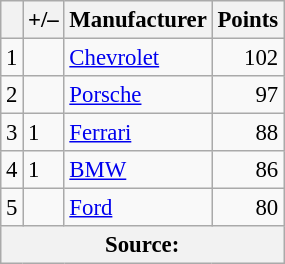<table class="wikitable" style="font-size: 95%;">
<tr>
<th scope="col"></th>
<th scope="col">+/–</th>
<th scope="col">Manufacturer</th>
<th scope="col">Points</th>
</tr>
<tr>
<td align=center>1</td>
<td align="left"></td>
<td> <a href='#'>Chevrolet</a></td>
<td align=right>102</td>
</tr>
<tr>
<td align=center>2</td>
<td align="left"></td>
<td> <a href='#'>Porsche</a></td>
<td align=right>97</td>
</tr>
<tr>
<td align=center>3</td>
<td align="left"> 1</td>
<td> <a href='#'>Ferrari</a></td>
<td align=right>88</td>
</tr>
<tr>
<td align=center>4</td>
<td align="left"> 1</td>
<td> <a href='#'>BMW</a></td>
<td align=right>86</td>
</tr>
<tr>
<td align=center>5</td>
<td align="left"></td>
<td> <a href='#'>Ford</a></td>
<td align=right>80</td>
</tr>
<tr>
<th colspan=5>Source:</th>
</tr>
</table>
